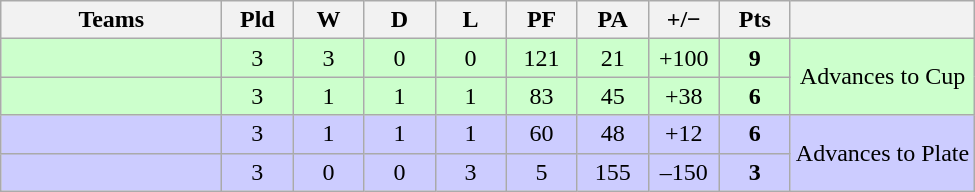<table class="wikitable" style="text-align: center;">
<tr>
<th width="140">Teams</th>
<th width="40">Pld</th>
<th width="40">W</th>
<th width="40">D</th>
<th width="40">L</th>
<th width="40">PF</th>
<th width="40">PA</th>
<th width="40">+/−</th>
<th width="40">Pts</th>
<th></th>
</tr>
<tr bgcolor="ccffcc">
<td align="left"></td>
<td>3</td>
<td>3</td>
<td>0</td>
<td>0</td>
<td>121</td>
<td>21</td>
<td>+100</td>
<td><strong>9</strong></td>
<td rowspan="2">Advances to Cup</td>
</tr>
<tr bgcolor="ccffcc">
<td align="left"></td>
<td>3</td>
<td>1</td>
<td>1</td>
<td>1</td>
<td>83</td>
<td>45</td>
<td>+38</td>
<td><strong>6</strong></td>
</tr>
<tr bgcolor="ccccff">
<td align="left"></td>
<td>3</td>
<td>1</td>
<td>1</td>
<td>1</td>
<td>60</td>
<td>48</td>
<td>+12</td>
<td><strong>6</strong></td>
<td rowspan="2">Advances to Plate</td>
</tr>
<tr bgcolor="ccccff">
<td align="left"></td>
<td>3</td>
<td>0</td>
<td>0</td>
<td>3</td>
<td>5</td>
<td>155</td>
<td>–150</td>
<td><strong>3</strong></td>
</tr>
</table>
